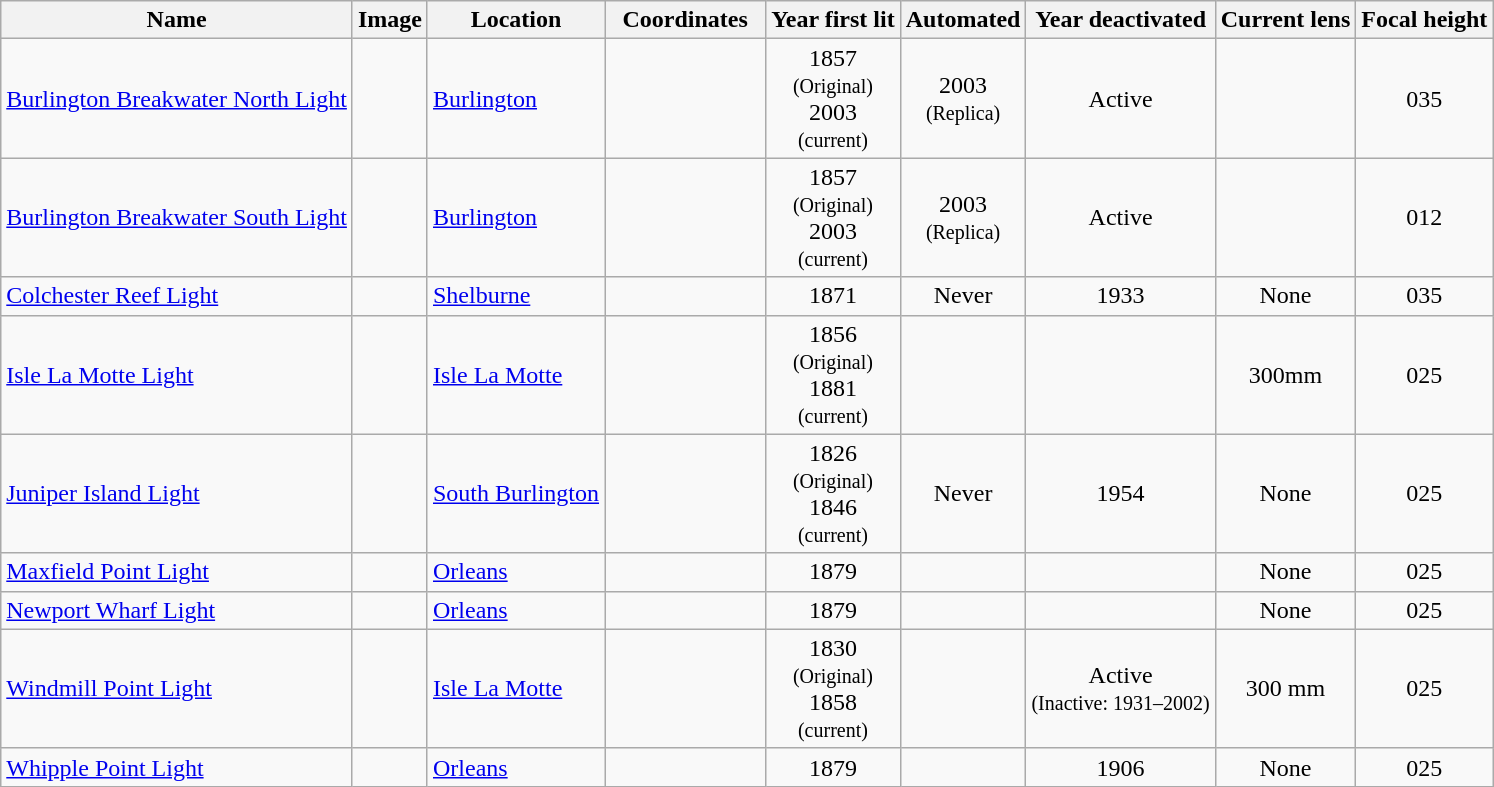<table class="wikitable sortable">
<tr>
<th>Name</th>
<th scope="col" class="unsortable">Image</th>
<th>Location</th>
<th width="100">Coordinates</th>
<th>Year first lit</th>
<th>Automated</th>
<th>Year deactivated</th>
<th>Current lens</th>
<th>Focal height</th>
</tr>
<tr>
<td><a href='#'>Burlington Breakwater North Light</a></td>
<td></td>
<td><a href='#'>Burlington</a></td>
<td></td>
<td style="text-align: center;">1857 <br><small>(Original)</small><br> 2003<br><small>(current)</small></td>
<td style="text-align: center;">2003 <br><small>(Replica)</small></td>
<td style="text-align: center;">Active</td>
<td></td>
<td style="text-align: center;"><span>035</span> </td>
</tr>
<tr>
<td><a href='#'>Burlington Breakwater South Light</a></td>
<td></td>
<td><a href='#'>Burlington</a></td>
<td></td>
<td style="text-align: center;">1857 <br><small>(Original)</small><br> 2003<br><small>(current)</small></td>
<td style="text-align: center;">2003 <br><small>(Replica)</small></td>
<td style="text-align: center;">Active</td>
<td></td>
<td style="text-align: center;"><span>012</span> </td>
</tr>
<tr>
<td><a href='#'>Colchester Reef Light</a></td>
<td></td>
<td><a href='#'>Shelburne</a></td>
<td></td>
<td style="text-align: center;">1871</td>
<td style="text-align: center;">Never</td>
<td style="text-align: center;">1933</td>
<td style="text-align: center;">None</td>
<td style="text-align: center;"><span>035</span> </td>
</tr>
<tr>
<td><a href='#'>Isle La Motte Light</a></td>
<td></td>
<td><a href='#'>Isle La Motte</a></td>
<td></td>
<td style="text-align: center;">1856 <br><small>(Original)</small><br> 1881<br><small>(current)</small></td>
<td></td>
<td></td>
<td style="text-align: center;">300mm</td>
<td style="text-align: center;"><span>025</span> </td>
</tr>
<tr>
<td><a href='#'>Juniper Island Light</a></td>
<td></td>
<td><a href='#'>South Burlington</a></td>
<td></td>
<td style="text-align: center;">1826 <br><small>(Original)</small><br> 1846<br><small>(current)</small></td>
<td style="text-align: center;">Never</td>
<td style="text-align: center;">1954</td>
<td style="text-align: center;">None</td>
<td style="text-align: center;"><span>025</span> </td>
</tr>
<tr>
<td><a href='#'>Maxfield Point Light</a></td>
<td></td>
<td><a href='#'>Orleans</a></td>
<td></td>
<td style="text-align: center;">1879</td>
<td></td>
<td></td>
<td style="text-align: center;">None</td>
<td style="text-align: center;"><span>025</span> </td>
</tr>
<tr>
<td><a href='#'>Newport Wharf Light</a></td>
<td></td>
<td><a href='#'>Orleans</a></td>
<td></td>
<td style="text-align: center;">1879</td>
<td></td>
<td></td>
<td style="text-align: center;">None</td>
<td style="text-align: center;"><span>025</span> </td>
</tr>
<tr>
<td><a href='#'>Windmill Point Light</a></td>
<td></td>
<td><a href='#'>Isle La Motte</a></td>
<td></td>
<td style="text-align: center;">1830 <br><small>(Original)</small><br> 1858<br><small>(current)</small></td>
<td></td>
<td style="text-align: center;">Active<br><small>(Inactive: 1931–2002)</small></td>
<td style="text-align: center;">300 mm</td>
<td style="text-align: center;"><span>025</span> </td>
</tr>
<tr>
<td><a href='#'>Whipple Point Light</a></td>
<td></td>
<td><a href='#'>Orleans</a></td>
<td></td>
<td style="text-align: center;">1879</td>
<td></td>
<td style="text-align: center;">1906</td>
<td style="text-align: center;">None</td>
<td style="text-align: center;"><span>025</span> </td>
</tr>
</table>
